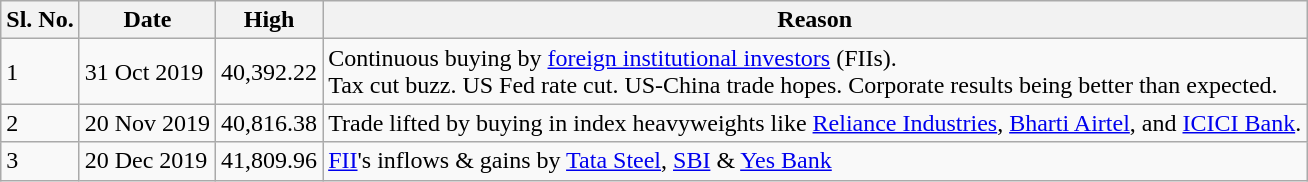<table class="wikitable">
<tr>
<th>Sl. No.</th>
<th>Date</th>
<th>High</th>
<th>Reason</th>
</tr>
<tr>
<td>1</td>
<td>31 Oct 2019</td>
<td>40,392.22</td>
<td>Continuous buying by <a href='#'>foreign institutional investors</a> (FIIs).<br>Tax cut buzz.
US Fed rate cut.
US-China trade hopes.
Corporate results being better than expected.</td>
</tr>
<tr>
<td>2</td>
<td>20 Nov 2019</td>
<td>40,816.38</td>
<td>Trade lifted by buying in index heavyweights like <a href='#'>Reliance Industries</a>, <a href='#'>Bharti Airtel</a>, and <a href='#'>ICICI Bank</a>.</td>
</tr>
<tr>
<td>3</td>
<td>20 Dec 2019</td>
<td>41,809.96</td>
<td><a href='#'>FII</a>'s inflows & gains by <a href='#'>Tata Steel</a>, <a href='#'>SBI</a> & <a href='#'>Yes Bank</a></td>
</tr>
</table>
